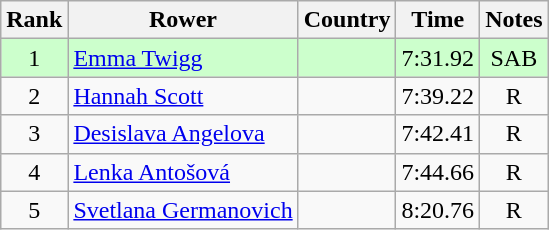<table class="wikitable" style="text-align:center">
<tr>
<th>Rank</th>
<th>Rower</th>
<th>Country</th>
<th>Time</th>
<th>Notes</th>
</tr>
<tr bgcolor=ccffcc>
<td>1</td>
<td align="left"><a href='#'>Emma Twigg</a></td>
<td align="left"></td>
<td>7:31.92</td>
<td>SAB</td>
</tr>
<tr>
<td>2</td>
<td align="left"><a href='#'>Hannah Scott</a></td>
<td align="left"></td>
<td>7:39.22</td>
<td>R</td>
</tr>
<tr>
<td>3</td>
<td align="left"><a href='#'>Desislava Angelova</a></td>
<td align="left"></td>
<td>7:42.41</td>
<td>R</td>
</tr>
<tr>
<td>4</td>
<td align="left"><a href='#'>Lenka Antošová</a></td>
<td align="left"></td>
<td>7:44.66</td>
<td>R</td>
</tr>
<tr>
<td>5</td>
<td align="left"><a href='#'>Svetlana Germanovich</a></td>
<td align="left"></td>
<td>8:20.76</td>
<td>R</td>
</tr>
</table>
